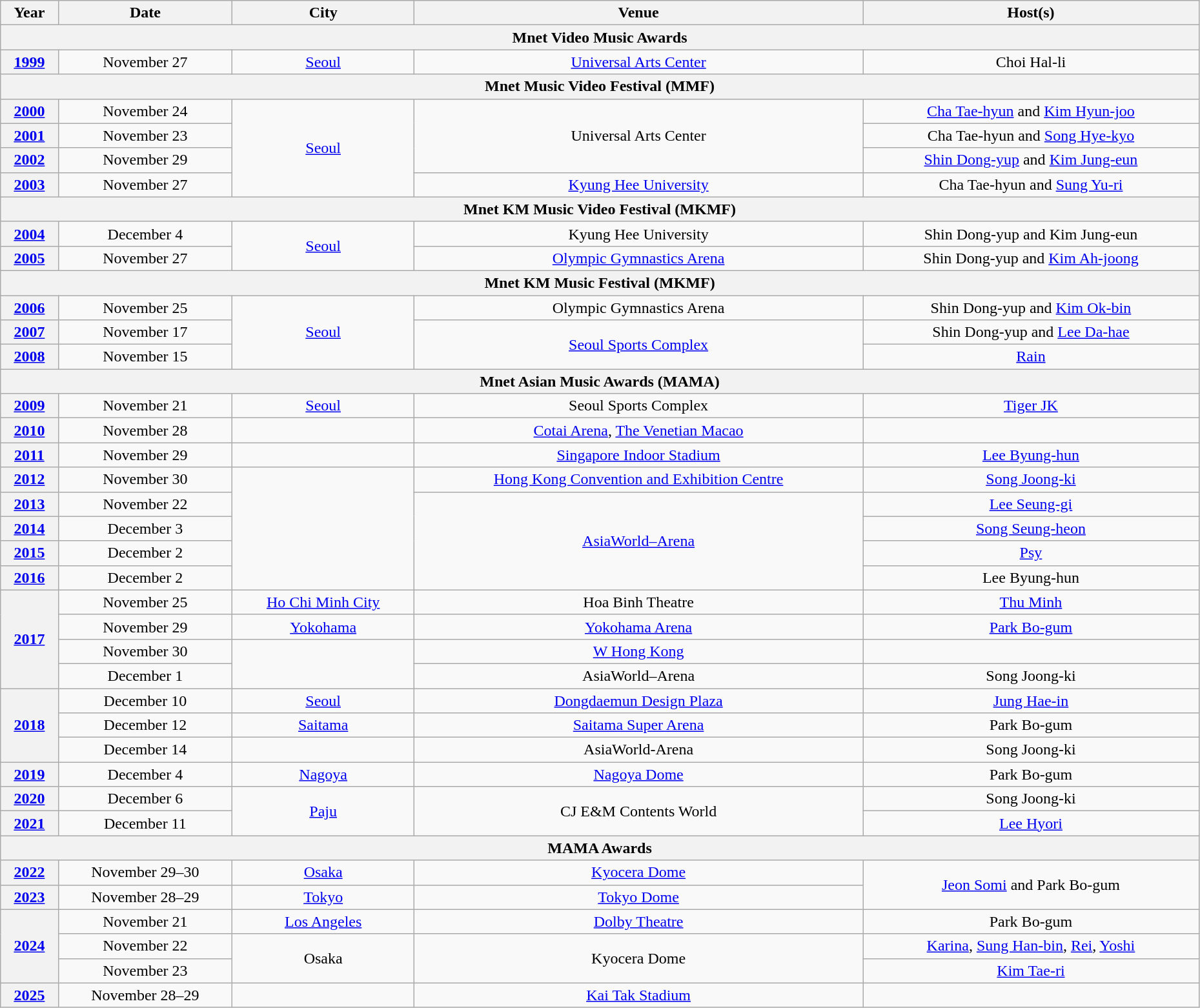<table class="wikitable plainrowheaders" style="width:98%; text-align:center;">
<tr>
<th scope="col">Year</th>
<th scope="col">Date</th>
<th scope="col">City</th>
<th scope="col">Venue</th>
<th scope="col">Host(s)</th>
</tr>
<tr>
<th colspan="5">Mnet Video Music Awards</th>
</tr>
<tr>
<th scope="row" style="text-align:center;"><a href='#'>1999</a></th>
<td>November 27</td>
<td> <a href='#'>Seoul</a></td>
<td><a href='#'>Universal Arts Center</a></td>
<td>Choi Hal-li</td>
</tr>
<tr>
<th colspan="5">Mnet Music Video Festival (MMF)</th>
</tr>
<tr>
<th scope="row" style="text-align:center;"><a href='#'>2000</a></th>
<td>November 24</td>
<td rowspan="4"> <a href='#'>Seoul</a></td>
<td rowspan="3">Universal Arts Center</td>
<td><a href='#'>Cha Tae-hyun</a> and <a href='#'>Kim Hyun-joo</a></td>
</tr>
<tr>
<th scope="row" style="text-align:center;"><a href='#'>2001</a></th>
<td>November 23</td>
<td>Cha Tae-hyun and <a href='#'>Song Hye-kyo</a></td>
</tr>
<tr>
<th scope="row" style="text-align:center;"><a href='#'>2002</a></th>
<td>November 29</td>
<td><a href='#'>Shin Dong-yup</a> and <a href='#'>Kim Jung-eun</a></td>
</tr>
<tr>
<th scope="row" style="text-align:center;"><a href='#'>2003</a></th>
<td>November 27</td>
<td><a href='#'>Kyung Hee University</a></td>
<td>Cha Tae-hyun and <a href='#'>Sung Yu-ri</a></td>
</tr>
<tr>
<th colspan="5">Mnet KM Music Video Festival (MKMF)</th>
</tr>
<tr>
<th scope="row" style="text-align:center;"><a href='#'>2004</a></th>
<td>December 4</td>
<td rowspan="2"> <a href='#'>Seoul</a></td>
<td>Kyung Hee University</td>
<td>Shin Dong-yup and Kim Jung-eun</td>
</tr>
<tr>
<th scope="row" style="text-align:center;" style="text-align:center;"><a href='#'>2005</a></th>
<td>November 27</td>
<td><a href='#'>Olympic Gymnastics Arena</a></td>
<td>Shin Dong-yup and <a href='#'>Kim Ah-joong</a></td>
</tr>
<tr>
<th colspan="5">Mnet KM Music Festival (MKMF)</th>
</tr>
<tr>
<th scope="row" style="text-align:center;"><a href='#'>2006</a></th>
<td>November 25</td>
<td rowspan="3"> <a href='#'>Seoul</a></td>
<td>Olympic Gymnastics Arena</td>
<td>Shin Dong-yup and <a href='#'>Kim Ok-bin</a></td>
</tr>
<tr>
<th scope="row" style="text-align:center;"><a href='#'>2007</a></th>
<td>November 17</td>
<td rowspan="2"><a href='#'>Seoul Sports Complex</a></td>
<td>Shin Dong-yup and <a href='#'>Lee Da-hae</a></td>
</tr>
<tr>
<th scope="row" style="text-align:center;"><a href='#'>2008</a></th>
<td>November 15</td>
<td><a href='#'>Rain</a></td>
</tr>
<tr>
<th colspan="5">Mnet Asian Music Awards (MAMA)</th>
</tr>
<tr>
<th scope="row" style="text-align:center;"><a href='#'>2009</a></th>
<td>November 21</td>
<td> <a href='#'>Seoul</a></td>
<td>Seoul Sports Complex</td>
<td><a href='#'>Tiger JK</a></td>
</tr>
<tr>
<th scope="row" style="text-align:center;"><a href='#'>2010</a></th>
<td>November 28</td>
<td></td>
<td><a href='#'>Cotai Arena</a>, <a href='#'>The Venetian Macao</a></td>
<td></td>
</tr>
<tr>
<th scope="row" style="text-align:center;"><a href='#'>2011</a></th>
<td>November 29</td>
<td></td>
<td><a href='#'>Singapore Indoor Stadium</a></td>
<td><a href='#'>Lee Byung-hun</a></td>
</tr>
<tr>
<th scope="row" style="text-align:center;"><a href='#'>2012</a></th>
<td>November 30</td>
<td rowspan="5"></td>
<td><a href='#'>Hong Kong Convention and Exhibition Centre</a></td>
<td><a href='#'>Song Joong-ki</a></td>
</tr>
<tr>
<th scope="row" style="text-align:center;"><a href='#'>2013</a></th>
<td>November 22</td>
<td rowspan="4"><a href='#'>AsiaWorld–Arena</a></td>
<td><a href='#'>Lee Seung-gi</a></td>
</tr>
<tr>
<th scope="row" style="text-align:center;"><a href='#'>2014</a></th>
<td>December 3</td>
<td><a href='#'>Song Seung-heon</a></td>
</tr>
<tr>
<th scope="row" style="text-align:center;"><a href='#'>2015</a></th>
<td>December 2</td>
<td><a href='#'>Psy</a></td>
</tr>
<tr>
<th scope="row" style="text-align:center;"><a href='#'>2016</a></th>
<td>December 2</td>
<td>Lee Byung-hun</td>
</tr>
<tr>
<th scope="row" style="text-align:center;" rowspan="4"><a href='#'>2017</a></th>
<td>November 25</td>
<td> <a href='#'>Ho Chi Minh City</a></td>
<td>Hoa Binh Theatre</td>
<td><a href='#'>Thu Minh</a></td>
</tr>
<tr>
<td>November 29</td>
<td> <a href='#'>Yokohama</a></td>
<td><a href='#'>Yokohama Arena</a></td>
<td><a href='#'>Park Bo-gum</a></td>
</tr>
<tr>
<td>November 30</td>
<td rowspan="2"></td>
<td><a href='#'>W Hong Kong</a></td>
<td></td>
</tr>
<tr>
<td>December 1</td>
<td>AsiaWorld–Arena</td>
<td>Song Joong-ki</td>
</tr>
<tr>
<th scope="row" style="text-align:center;" rowspan="3"><a href='#'>2018</a></th>
<td>December 10</td>
<td> <a href='#'>Seoul</a></td>
<td><a href='#'>Dongdaemun Design Plaza</a></td>
<td><a href='#'>Jung Hae-in</a></td>
</tr>
<tr>
<td>December 12</td>
<td> <a href='#'>Saitama</a></td>
<td><a href='#'>Saitama Super Arena</a></td>
<td>Park Bo-gum</td>
</tr>
<tr>
<td>December 14</td>
<td></td>
<td>AsiaWorld-Arena</td>
<td>Song Joong-ki</td>
</tr>
<tr>
<th scope="row" style="text-align:center;"><a href='#'>2019</a></th>
<td>December 4</td>
<td> <a href='#'>Nagoya</a></td>
<td><a href='#'>Nagoya Dome</a></td>
<td>Park Bo-gum</td>
</tr>
<tr>
<th scope="row" style="text-align:center;"><a href='#'>2020</a></th>
<td>December 6</td>
<td rowspan="2"> <a href='#'>Paju</a></td>
<td rowspan="2">CJ E&M Contents World</td>
<td>Song Joong-ki</td>
</tr>
<tr>
<th scope="row" style="text-align:center;"><a href='#'>2021</a></th>
<td>December 11</td>
<td><a href='#'>Lee Hyori</a></td>
</tr>
<tr>
<th colspan="5">MAMA Awards</th>
</tr>
<tr>
<th scope="row" style="text-align:center;"><a href='#'>2022</a></th>
<td>November 29–30</td>
<td> <a href='#'>Osaka</a></td>
<td><a href='#'>Kyocera Dome</a></td>
<td rowspan="2"><a href='#'>Jeon Somi</a> and Park Bo-gum</td>
</tr>
<tr>
<th scope="row" style="text-align:center;"><a href='#'>2023</a></th>
<td>November 28–29</td>
<td> <a href='#'>Tokyo</a></td>
<td><a href='#'>Tokyo Dome</a></td>
</tr>
<tr>
<th rowspan="3" scope="row" style="text-align:center;"><a href='#'>2024</a></th>
<td>November 21</td>
<td> <a href='#'>Los Angeles</a></td>
<td><a href='#'>Dolby Theatre</a></td>
<td>Park Bo-gum</td>
</tr>
<tr>
<td>November 22</td>
<td rowspan="2"> Osaka</td>
<td rowspan="2">Kyocera Dome</td>
<td><a href='#'>Karina</a>, <a href='#'>Sung Han-bin</a>, <a href='#'>Rei</a>, <a href='#'>Yoshi</a></td>
</tr>
<tr>
<td>November 23</td>
<td><a href='#'>Kim Tae-ri</a></td>
</tr>
<tr>
<th scope="row" style="text-align: center;"><a href='#'>2025</a></th>
<td>November 28–29</td>
<td></td>
<td><a href='#'> Kai Tak Stadium</a></td>
<td></td>
</tr>
</table>
